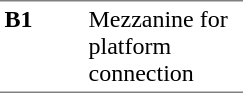<table border=0 cellspacing=0 cellpadding=3>
<tr>
<td style="border-bottom:solid 1px gray;border-top:solid 1px gray;" width=50 valign=top><strong>B1</strong></td>
<td style="border-top:solid 1px gray;border-bottom:solid 1px gray;" width=100 valign=top>Mezzanine for platform connection</td>
</tr>
</table>
